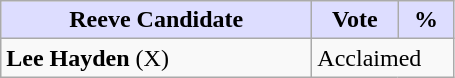<table class="wikitable">
<tr>
<th style="background:#ddf; width:200px;">Reeve Candidate</th>
<th style="background:#ddf; width:50px;">Vote</th>
<th style="background:#ddf; width:30px;">%</th>
</tr>
<tr>
<td><strong>Lee Hayden</strong> (X)</td>
<td colspan="2">Acclaimed</td>
</tr>
</table>
